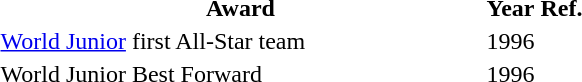<table class="wiki table">
<tr>
<th scope="col" style="width:20em">Award</th>
<th scope="col">Year</th>
<th scope="col">Ref.</th>
</tr>
<tr>
<td><a href='#'>World Junior</a> first All-Star team</td>
<td>1996</td>
<td></td>
</tr>
<tr>
<td>World Junior Best Forward</td>
<td>1996</td>
<td></td>
</tr>
</table>
